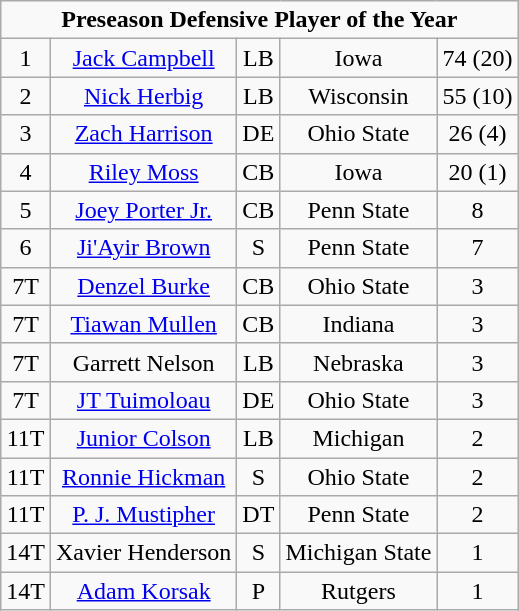<table class="wikitable" style="display: inline-table;">
<tr align="center">
<td align="center" Colspan="5"><strong>Preseason Defensive Player of the Year</strong><br></td>
</tr>
<tr align="center">
<td>1</td>
<td><a href='#'>Jack Campbell</a></td>
<td>LB</td>
<td>Iowa</td>
<td>74 (20)</td>
</tr>
<tr align="center">
<td>2</td>
<td><a href='#'>Nick Herbig</a></td>
<td>LB</td>
<td>Wisconsin</td>
<td>55 (10)</td>
</tr>
<tr align="center">
<td>3</td>
<td><a href='#'>Zach Harrison</a></td>
<td>DE</td>
<td>Ohio State</td>
<td>26 (4)</td>
</tr>
<tr align="center">
<td>4</td>
<td><a href='#'>Riley Moss</a></td>
<td>CB</td>
<td>Iowa</td>
<td>20 (1)</td>
</tr>
<tr align="center">
<td>5</td>
<td><a href='#'>Joey Porter Jr.</a></td>
<td>CB</td>
<td>Penn State</td>
<td>8</td>
</tr>
<tr align="center">
<td>6</td>
<td><a href='#'>Ji'Ayir Brown</a></td>
<td>S</td>
<td>Penn State</td>
<td>7</td>
</tr>
<tr align="center">
<td>7T</td>
<td><a href='#'>Denzel Burke</a></td>
<td>CB</td>
<td>Ohio State</td>
<td>3</td>
</tr>
<tr align="center">
<td>7T</td>
<td><a href='#'>Tiawan Mullen</a></td>
<td>CB</td>
<td>Indiana</td>
<td>3</td>
</tr>
<tr align="center">
<td>7T</td>
<td>Garrett Nelson</td>
<td>LB</td>
<td>Nebraska</td>
<td>3</td>
</tr>
<tr align="center">
<td>7T</td>
<td><a href='#'>JT Tuimoloau</a></td>
<td>DE</td>
<td>Ohio State</td>
<td>3</td>
</tr>
<tr align="center">
<td>11T</td>
<td><a href='#'>Junior Colson</a></td>
<td>LB</td>
<td>Michigan</td>
<td>2</td>
</tr>
<tr align="center">
<td>11T</td>
<td><a href='#'>Ronnie Hickman</a></td>
<td>S</td>
<td>Ohio State</td>
<td>2</td>
</tr>
<tr align="center">
<td>11T</td>
<td><a href='#'>P. J. Mustipher</a></td>
<td>DT</td>
<td>Penn State</td>
<td>2</td>
</tr>
<tr align="center">
<td>14T</td>
<td>Xavier Henderson</td>
<td>S</td>
<td>Michigan State</td>
<td>1</td>
</tr>
<tr align="center">
<td>14T</td>
<td><a href='#'>Adam Korsak</a></td>
<td>P</td>
<td>Rutgers</td>
<td>1</td>
</tr>
</table>
